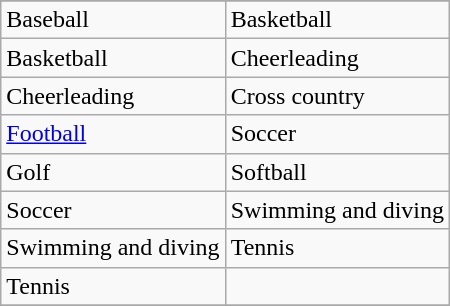<table class="wikitable">
<tr>
</tr>
<tr>
<td>Baseball</td>
<td>Basketball</td>
</tr>
<tr>
<td>Basketball</td>
<td>Cheerleading</td>
</tr>
<tr>
<td>Cheerleading</td>
<td>Cross country</td>
</tr>
<tr>
<td><a href='#'>Football</a></td>
<td>Soccer</td>
</tr>
<tr>
<td>Golf</td>
<td>Softball</td>
</tr>
<tr>
<td>Soccer</td>
<td>Swimming and diving</td>
</tr>
<tr>
<td>Swimming and diving</td>
<td>Tennis</td>
</tr>
<tr>
<td>Tennis</td>
<td></td>
</tr>
<tr>
</tr>
</table>
